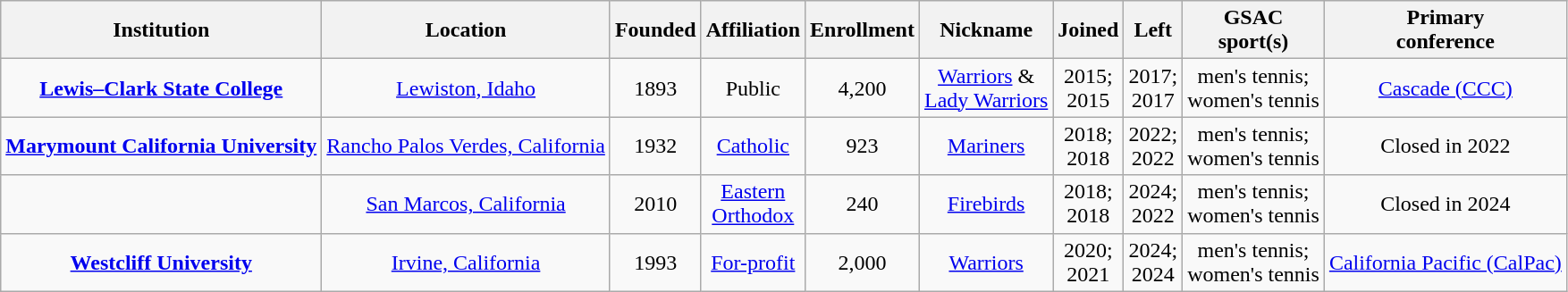<table class="wikitable sortable" style="text-align:center">
<tr>
<th>Institution</th>
<th>Location</th>
<th>Founded</th>
<th>Affiliation</th>
<th>Enrollment</th>
<th>Nickname</th>
<th>Joined</th>
<th>Left</th>
<th>GSAC<br>sport(s)</th>
<th>Primary<br>conference</th>
</tr>
<tr>
<td><strong><a href='#'>Lewis–Clark State College</a></strong></td>
<td><a href='#'>Lewiston, Idaho</a></td>
<td>1893</td>
<td>Public</td>
<td>4,200</td>
<td><a href='#'>Warriors</a> &<br><a href='#'>Lady Warriors</a></td>
<td>2015;<br>2015</td>
<td>2017;<br>2017</td>
<td>men's tennis;<br>women's tennis</td>
<td><a href='#'>Cascade (CCC)</a></td>
</tr>
<tr>
<td><strong><a href='#'>Marymount California University</a></strong></td>
<td><a href='#'>Rancho Palos Verdes, California</a></td>
<td>1932</td>
<td><a href='#'>Catholic</a><br></td>
<td>923</td>
<td><a href='#'>Mariners</a></td>
<td>2018;<br>2018</td>
<td>2022;<br>2022</td>
<td>men's tennis;<br>women's tennis</td>
<td>Closed in 2022</td>
</tr>
<tr>
<td></td>
<td><a href='#'>San Marcos, California</a></td>
<td>2010</td>
<td><a href='#'>Eastern<br>Orthodox</a></td>
<td>240</td>
<td><a href='#'>Firebirds</a></td>
<td>2018;<br>2018</td>
<td>2024;<br>2022</td>
<td>men's tennis;<br>women's tennis</td>
<td>Closed in 2024</td>
</tr>
<tr>
<td><strong><a href='#'>Westcliff University</a></strong></td>
<td><a href='#'>Irvine, California</a></td>
<td>1993</td>
<td><a href='#'>For-profit</a></td>
<td>2,000</td>
<td><a href='#'>Warriors</a></td>
<td>2020;<br>2021</td>
<td>2024;<br>2024</td>
<td>men's tennis;<br>women's tennis</td>
<td><a href='#'>California Pacific (CalPac)</a></td>
</tr>
</table>
